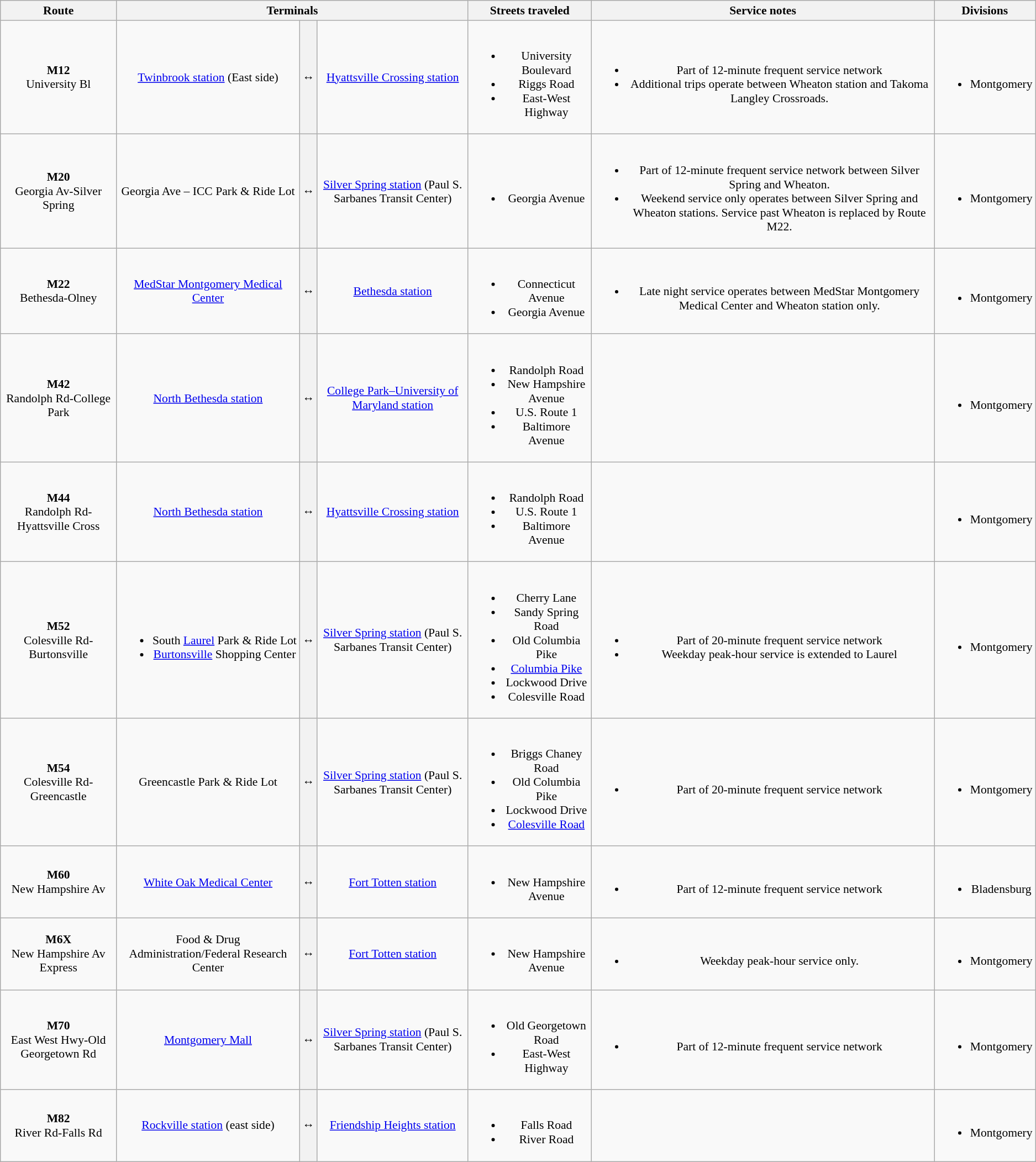<table class=wikitable style="font-size: 90%;" |>
<tr>
<th>Route</th>
<th colspan=3>Terminals</th>
<th>Streets traveled</th>
<th>Service notes</th>
<th>Divisions</th>
</tr>
<tr align="center">
<td><strong>M12</strong><br>University Bl</td>
<td><a href='#'>Twinbrook station</a> (East side)</td>
<th><span>↔</span></th>
<td><a href='#'>Hyattsville Crossing station</a></td>
<td><br><ul><li>University Boulevard</li><li>Riggs Road</li><li>East-West Highway</li></ul></td>
<td><br><ul><li>Part of 12-minute frequent service network</li><li>Additional trips operate between Wheaton station and Takoma Langley Crossroads.</li></ul></td>
<td><br><ul><li>Montgomery</li></ul></td>
</tr>
<tr align="center">
<td><strong>M20</strong><br>Georgia Av-Silver Spring</td>
<td>Georgia Ave – ICC Park & Ride Lot</td>
<th><span>↔</span></th>
<td><a href='#'>Silver Spring station</a> (Paul S. Sarbanes Transit Center)</td>
<td><br><ul><li>Georgia Avenue</li></ul></td>
<td><br><ul><li>Part of 12-minute frequent service network between Silver Spring and Wheaton.</li><li>Weekend service only operates between Silver Spring and Wheaton stations. Service past Wheaton is replaced by Route M22.</li></ul></td>
<td><br><ul><li>Montgomery</li></ul></td>
</tr>
<tr align="center">
<td><strong>M22</strong><br>Bethesda-Olney</td>
<td><a href='#'>MedStar Montgomery Medical Center</a></td>
<th><span>↔</span></th>
<td><a href='#'>Bethesda station</a></td>
<td><br><ul><li>Connecticut Avenue</li><li>Georgia Avenue</li></ul></td>
<td><br><ul><li>Late night service operates between MedStar Montgomery Medical Center and Wheaton station only.</li></ul></td>
<td><br><ul><li>Montgomery</li></ul></td>
</tr>
<tr align="center">
<td><strong>M42</strong><br>Randolph Rd-College Park</td>
<td><a href='#'>North Bethesda station</a></td>
<th><span>↔</span></th>
<td><a href='#'>College Park–University of Maryland station</a></td>
<td><br><ul><li>Randolph Road</li><li>New Hampshire Avenue</li><li>U.S. Route 1</li><li>Baltimore Avenue</li></ul></td>
<td></td>
<td><br><ul><li>Montgomery</li></ul></td>
</tr>
<tr align="center">
<td><strong>M44</strong><br>Randolph Rd-Hyattsville Cross</td>
<td><a href='#'>North Bethesda station</a></td>
<th><span>↔</span></th>
<td><a href='#'>Hyattsville Crossing station</a></td>
<td><br><ul><li>Randolph Road</li><li>U.S. Route 1</li><li>Baltimore Avenue</li></ul></td>
<td></td>
<td><br><ul><li>Montgomery</li></ul></td>
</tr>
<tr align="center">
<td><strong>M52</strong><br>Colesville Rd-Burtonsville</td>
<td><br><ul><li>South <a href='#'>Laurel</a> Park & Ride Lot</li><li><a href='#'>Burtonsville</a> Shopping Center</li></ul></td>
<th><span>↔</span></th>
<td><a href='#'>Silver Spring station</a> (Paul S. Sarbanes Transit Center)</td>
<td><br><ul><li>Cherry Lane</li><li>Sandy Spring Road</li><li>Old Columbia Pike</li><li><a href='#'>Columbia Pike</a></li><li>Lockwood Drive</li><li>Colesville Road</li></ul></td>
<td><br><ul><li>Part of 20-minute frequent service network</li><li>Weekday peak-hour service is extended to Laurel</li></ul></td>
<td><br><ul><li>Montgomery</li></ul></td>
</tr>
<tr align="center">
<td><strong>M54</strong><br>Colesville Rd-Greencastle</td>
<td>Greencastle Park & Ride Lot</td>
<th><span>↔</span></th>
<td><a href='#'>Silver Spring station</a> (Paul S. Sarbanes Transit Center)</td>
<td><br><ul><li>Briggs Chaney Road</li><li>Old Columbia Pike</li><li>Lockwood Drive</li><li><a href='#'>Colesville Road</a></li></ul></td>
<td><br><ul><li>Part of 20-minute frequent service network</li></ul></td>
<td><br><ul><li>Montgomery</li></ul></td>
</tr>
<tr align="center">
<td><strong>M60</strong><br>New Hampshire Av</td>
<td><a href='#'>White Oak Medical Center</a></td>
<th><span>↔</span></th>
<td><a href='#'>Fort Totten station</a></td>
<td><br><ul><li>New Hampshire Avenue</li></ul></td>
<td><br><ul><li>Part of 12-minute frequent service network</li></ul></td>
<td><br><ul><li>Bladensburg</li></ul></td>
</tr>
<tr align="center">
<td><strong>M6X</strong><br>New Hampshire Av Express</td>
<td>Food & Drug Administration/Federal Research Center</td>
<th><span>↔</span></th>
<td><a href='#'>Fort Totten station</a></td>
<td><br><ul><li>New Hampshire Avenue</li></ul></td>
<td><br><ul><li>Weekday peak-hour service only.</li></ul></td>
<td><br><ul><li>Montgomery</li></ul></td>
</tr>
<tr align="center">
<td><strong>M70</strong><br>East West Hwy-Old Georgetown Rd</td>
<td><a href='#'>Montgomery Mall</a></td>
<th><span>↔</span></th>
<td><a href='#'>Silver Spring station</a> (Paul S. Sarbanes Transit Center)</td>
<td><br><ul><li>Old Georgetown Road</li><li>East-West Highway</li></ul></td>
<td><br><ul><li>Part of 12-minute frequent service network</li></ul></td>
<td><br><ul><li>Montgomery</li></ul></td>
</tr>
<tr align="center">
<td><strong>M82</strong><br>River Rd-Falls Rd</td>
<td><a href='#'>Rockville station</a> (east side)</td>
<th><span>↔</span></th>
<td><a href='#'>Friendship Heights station</a></td>
<td><br><ul><li>Falls Road</li><li>River Road</li></ul></td>
<td></td>
<td><br><ul><li>Montgomery</li></ul></td>
</tr>
</table>
